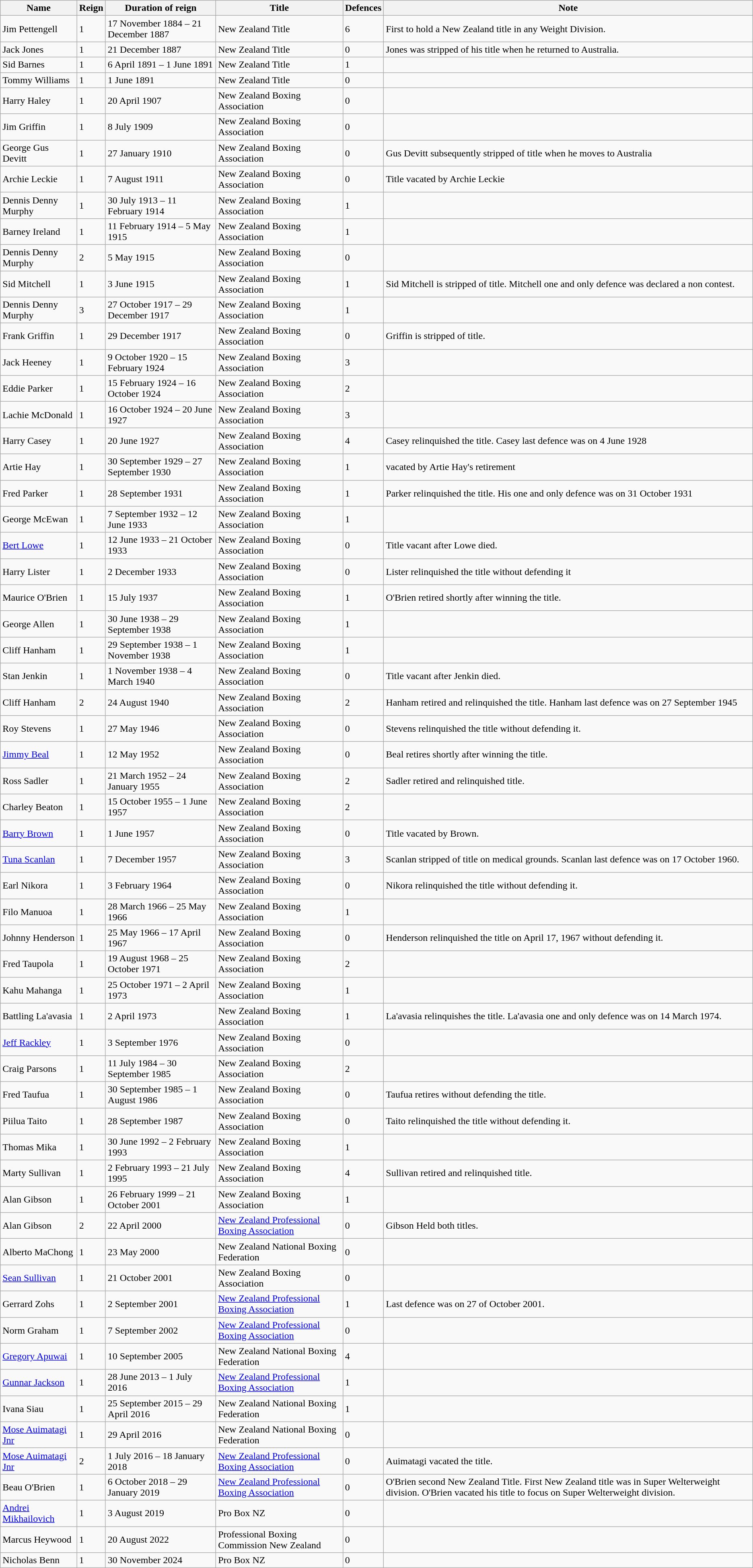<table class="wikitable">
<tr>
<th>Name</th>
<th>Reign</th>
<th>Duration of reign</th>
<th>Title</th>
<th>Defences</th>
<th>Note</th>
</tr>
<tr>
<td>Jim Pettengell</td>
<td>1</td>
<td>17 November 1884 – 21 December 1887</td>
<td>New Zealand Title</td>
<td>6</td>
<td>First to hold a New Zealand title in any Weight Division.</td>
</tr>
<tr>
<td>Jack Jones</td>
<td>1</td>
<td>21 December 1887</td>
<td>New Zealand Title</td>
<td>0</td>
<td>Jones was stripped of his title when he returned to Australia.</td>
</tr>
<tr>
<td>Sid Barnes</td>
<td>1</td>
<td>6 April 1891 – 1 June 1891</td>
<td>New Zealand Title</td>
<td>1</td>
<td></td>
</tr>
<tr>
<td>Tommy Williams</td>
<td>1</td>
<td>1 June 1891</td>
<td>New Zealand Title</td>
<td>0</td>
<td></td>
</tr>
<tr>
<td>Harry Haley</td>
<td>1</td>
<td>20 April 1907</td>
<td>New Zealand Boxing Association</td>
<td>0</td>
<td></td>
</tr>
<tr>
<td>Jim Griffin</td>
<td>1</td>
<td>8 July 1909</td>
<td>New Zealand Boxing Association</td>
<td>0</td>
<td></td>
</tr>
<tr>
<td>George Gus Devitt</td>
<td>1</td>
<td>27 January 1910</td>
<td>New Zealand Boxing Association</td>
<td>0</td>
<td>Gus Devitt subsequently stripped of title when he moves to Australia</td>
</tr>
<tr>
<td>Archie Leckie</td>
<td>1</td>
<td>7 August 1911</td>
<td>New Zealand Boxing Association</td>
<td>0</td>
<td>Title vacated by Archie Leckie</td>
</tr>
<tr>
<td>Dennis Denny Murphy</td>
<td>1</td>
<td>30 July 1913 – 11 February 1914</td>
<td>New Zealand Boxing Association</td>
<td>1</td>
<td></td>
</tr>
<tr>
<td>Barney Ireland</td>
<td>1</td>
<td>11 February 1914 – 5 May 1915</td>
<td>New Zealand Boxing Association</td>
<td>1</td>
<td></td>
</tr>
<tr>
<td>Dennis Denny Murphy</td>
<td>2</td>
<td>5 May 1915</td>
<td>New Zealand Boxing Association</td>
<td>0</td>
<td></td>
</tr>
<tr>
<td>Sid Mitchell</td>
<td>1</td>
<td>3 June 1915</td>
<td>New Zealand Boxing Association</td>
<td>1</td>
<td>Sid Mitchell is stripped of title. Mitchell one and only defence was declared a non contest.</td>
</tr>
<tr>
<td>Dennis Denny Murphy</td>
<td>3</td>
<td>27 October 1917 – 29 December 1917</td>
<td>New Zealand Boxing Association</td>
<td>1</td>
<td></td>
</tr>
<tr>
<td>Frank Griffin</td>
<td>1</td>
<td>29 December 1917</td>
<td>New Zealand Boxing Association</td>
<td>0</td>
<td>Griffin is stripped of title.</td>
</tr>
<tr>
<td>Jack Heeney</td>
<td>1</td>
<td>9 October 1920 – 15 February 1924</td>
<td>New Zealand Boxing Association</td>
<td>3</td>
<td></td>
</tr>
<tr>
<td>Eddie Parker</td>
<td>1</td>
<td>15 February 1924 – 16 October 1924</td>
<td>New Zealand Boxing Association</td>
<td>2</td>
<td></td>
</tr>
<tr>
<td>Lachie McDonald</td>
<td>1</td>
<td>16 October 1924 – 20 June 1927</td>
<td>New Zealand Boxing Association</td>
<td>3</td>
<td></td>
</tr>
<tr>
<td>Harry Casey</td>
<td>1</td>
<td>20 June 1927</td>
<td>New Zealand Boxing Association</td>
<td>4</td>
<td>Casey relinquished the title. Casey last defence was on 4 June 1928</td>
</tr>
<tr>
<td>Artie Hay</td>
<td>1</td>
<td>30 September 1929 – 27 September 1930</td>
<td>New Zealand Boxing Association</td>
<td>1</td>
<td>vacated by Artie Hay's retirement</td>
</tr>
<tr>
<td>Fred Parker</td>
<td>1</td>
<td>28 September 1931</td>
<td>New Zealand Boxing Association</td>
<td>1</td>
<td>Parker relinquished the title. His one and only defence was on 31 October 1931</td>
</tr>
<tr>
<td>George McEwan</td>
<td>1</td>
<td>7 September 1932 – 12 June 1933</td>
<td>New Zealand Boxing Association</td>
<td>1</td>
<td></td>
</tr>
<tr>
<td><a href='#'>Bert Lowe</a></td>
<td>1</td>
<td>12 June 1933 – 21 October 1933</td>
<td>New Zealand Boxing Association</td>
<td>0</td>
<td>Title vacant after Lowe died.</td>
</tr>
<tr>
<td>Harry Lister</td>
<td>1</td>
<td>2 December 1933</td>
<td>New Zealand Boxing Association</td>
<td>0</td>
<td>Lister relinquished the title without defending it</td>
</tr>
<tr>
<td>Maurice O'Brien</td>
<td>1</td>
<td>15 July 1937</td>
<td>New Zealand Boxing Association</td>
<td>1</td>
<td>O'Brien retired shortly after winning the title.</td>
</tr>
<tr>
<td>George Allen</td>
<td>1</td>
<td>30 June 1938 – 29 September 1938</td>
<td>New Zealand Boxing Association</td>
<td>1</td>
<td></td>
</tr>
<tr>
<td>Cliff Hanham</td>
<td>1</td>
<td>29 September 1938 – 1 November 1938</td>
<td>New Zealand Boxing Association</td>
<td>1</td>
<td></td>
</tr>
<tr>
<td>Stan Jenkin</td>
<td>1</td>
<td>1 November 1938 – 4 March 1940</td>
<td>New Zealand Boxing Association</td>
<td>0</td>
<td>Title vacant after Jenkin died.</td>
</tr>
<tr>
<td>Cliff Hanham</td>
<td>2</td>
<td>24 August 1940</td>
<td>New Zealand Boxing Association</td>
<td>2</td>
<td>Hanham retired and relinquished the title. Hanham last defence was on 27 September 1945</td>
</tr>
<tr>
<td>Roy Stevens</td>
<td>1</td>
<td>27 May 1946</td>
<td>New Zealand Boxing Association</td>
<td>0</td>
<td>Stevens relinquished the title without defending it.</td>
</tr>
<tr>
<td><a href='#'>Jimmy Beal</a></td>
<td>1</td>
<td>12 May 1952</td>
<td>New Zealand Boxing Association</td>
<td>0</td>
<td>Beal retires shortly after winning the title.</td>
</tr>
<tr>
<td>Ross Sadler</td>
<td>1</td>
<td>21 March 1952 – 24 January 1955</td>
<td>New Zealand Boxing Association</td>
<td>2</td>
<td>Sadler retired and relinquished title.</td>
</tr>
<tr>
<td>Charley Beaton</td>
<td>1</td>
<td>15 October 1955 – 1 June 1957</td>
<td>New Zealand Boxing Association</td>
<td>2</td>
<td></td>
</tr>
<tr>
<td><a href='#'>Barry Brown</a></td>
<td>1</td>
<td>1 June 1957</td>
<td>New Zealand Boxing Association</td>
<td>0</td>
<td>Title vacated by Brown.</td>
</tr>
<tr>
<td><a href='#'>Tuna Scanlan</a></td>
<td>1</td>
<td>7 December 1957</td>
<td>New Zealand Boxing Association</td>
<td>3</td>
<td>Scanlan stripped of title on medical grounds. Scanlan last defence was on 17 October 1960.</td>
</tr>
<tr>
<td>Earl Nikora</td>
<td>1</td>
<td>3 February 1964</td>
<td>New Zealand Boxing Association</td>
<td>0</td>
<td>Nikora relinquished the title without defending it.</td>
</tr>
<tr>
<td>Filo Manuoa</td>
<td>1</td>
<td>28 March 1966 – 25 May 1966</td>
<td>New Zealand Boxing Association</td>
<td>1</td>
<td></td>
</tr>
<tr>
<td>Johnny Henderson</td>
<td>1</td>
<td>25 May 1966 – 17 April 1967</td>
<td>New Zealand Boxing Association</td>
<td>0</td>
<td>Henderson relinquished the title on April 17, 1967 without defending it.</td>
</tr>
<tr>
<td>Fred Taupola</td>
<td>1</td>
<td>19 August 1968 – 25 October 1971</td>
<td>New Zealand Boxing Association</td>
<td>2</td>
<td></td>
</tr>
<tr>
<td>Kahu Mahanga</td>
<td>1</td>
<td>25 October 1971 – 2 April 1973</td>
<td>New Zealand Boxing Association</td>
<td>1</td>
<td></td>
</tr>
<tr>
<td>Battling La'avasia</td>
<td>1</td>
<td>2 April 1973</td>
<td>New Zealand Boxing Association</td>
<td>1</td>
<td>La'avasia relinquishes the title. La'avasia one and only defence was on 14 March 1974.</td>
</tr>
<tr>
<td><a href='#'>Jeff Rackley</a></td>
<td>1</td>
<td>3 September 1976</td>
<td>New Zealand Boxing Association</td>
<td>0</td>
<td></td>
</tr>
<tr>
<td>Craig Parsons</td>
<td>1</td>
<td>11 July 1984 – 30 September 1985</td>
<td>New Zealand Boxing Association</td>
<td>2</td>
<td></td>
</tr>
<tr>
<td>Fred Taufua</td>
<td>1</td>
<td>30 September 1985 – 1 August 1986</td>
<td>New Zealand Boxing Association</td>
<td>0</td>
<td>Taufua retires without defending the title.</td>
</tr>
<tr>
<td>Piilua Taito</td>
<td>1</td>
<td>28 September 1987</td>
<td>New Zealand Boxing Association</td>
<td>0</td>
<td>Taito relinquished the title without defending it.</td>
</tr>
<tr>
<td>Thomas Mika</td>
<td>1</td>
<td>30 June 1992 – 2 February 1993</td>
<td>New Zealand Boxing Association</td>
<td>1</td>
<td></td>
</tr>
<tr>
<td>Marty Sullivan</td>
<td>1</td>
<td>2 February 1993 – 21 July 1995</td>
<td>New Zealand Boxing Association</td>
<td>4</td>
<td>Sullivan retired and relinquished title.</td>
</tr>
<tr>
<td>Alan Gibson</td>
<td>1</td>
<td>26 February 1999 – 21 October 2001</td>
<td>New Zealand Boxing Association</td>
<td>1</td>
<td></td>
</tr>
<tr>
<td>Alan Gibson</td>
<td>2</td>
<td>22 April 2000</td>
<td><a href='#'>New Zealand Professional Boxing Association</a></td>
<td>0</td>
<td>Gibson Held both titles.</td>
</tr>
<tr>
<td>Alberto MaChong</td>
<td>1</td>
<td>23 May 2000</td>
<td>New Zealand National Boxing Federation</td>
<td>0</td>
<td></td>
</tr>
<tr>
<td><a href='#'>Sean Sullivan</a></td>
<td>1</td>
<td>21 October 2001</td>
<td>New Zealand Boxing Association</td>
<td>0</td>
<td></td>
</tr>
<tr>
<td>Gerrard Zohs</td>
<td>1</td>
<td>2 September 2001</td>
<td><a href='#'>New Zealand Professional Boxing Association</a></td>
<td>1</td>
<td>Last defence was on 27 of October 2001.</td>
</tr>
<tr>
<td>Norm Graham</td>
<td>1</td>
<td>7 September 2002</td>
<td><a href='#'>New Zealand Professional Boxing Association</a></td>
<td>0</td>
<td></td>
</tr>
<tr>
<td><a href='#'>Gregory Apuwai</a></td>
<td>1</td>
<td>10 September 2005</td>
<td>New Zealand National Boxing Federation</td>
<td>4</td>
<td></td>
</tr>
<tr>
<td><a href='#'>Gunnar Jackson</a></td>
<td>1</td>
<td>28 June 2013 – 1 July 2016</td>
<td><a href='#'>New Zealand Professional Boxing Association</a></td>
<td>1</td>
<td></td>
</tr>
<tr>
<td>Ivana Siau</td>
<td>1</td>
<td>25 September 2015 – 29 April 2016</td>
<td>New Zealand National Boxing Federation</td>
<td>1</td>
<td></td>
</tr>
<tr>
<td><a href='#'>Mose Auimatagi Jnr</a></td>
<td>1</td>
<td>29 April 2016</td>
<td>New Zealand National Boxing Federation</td>
<td>0</td>
<td></td>
</tr>
<tr>
<td><a href='#'>Mose Auimatagi Jnr</a></td>
<td>2</td>
<td>1 July 2016 – 18 January 2018</td>
<td><a href='#'>New Zealand Professional Boxing Association</a></td>
<td>0</td>
<td>Auimatagi vacated the title.</td>
</tr>
<tr>
<td>Beau O'Brien</td>
<td>1</td>
<td>6 October 2018 – 29 January 2019</td>
<td><a href='#'>New Zealand Professional Boxing Association</a></td>
<td>0</td>
<td>O'Brien second New Zealand Title. First New Zealand title was in Super Welterweight division. O'Brien vacated his title to focus on Super Welterweight division.</td>
</tr>
<tr>
<td><a href='#'>Andrei Mikhailovich</a></td>
<td>1</td>
<td>3 August 2019</td>
<td>Pro Box NZ</td>
<td>0</td>
<td></td>
</tr>
<tr>
<td>Marcus Heywood</td>
<td>1</td>
<td>20 August 2022</td>
<td>Professional Boxing Commission New Zealand</td>
<td>0</td>
<td></td>
</tr>
<tr>
<td>Nicholas Benn</td>
<td>1</td>
<td>30 November 2024</td>
<td>Pro Box NZ</td>
<td>0</td>
<td></td>
</tr>
</table>
